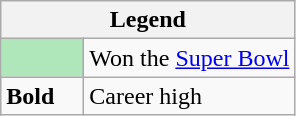<table class="wikitable mw-collapsible">
<tr>
<th colspan="2">Legend</th>
</tr>
<tr>
<td style="background:#afe6ba; width:3em;"></td>
<td>Won the <a href='#'>Super Bowl</a></td>
</tr>
<tr>
<td><strong>Bold</strong></td>
<td>Career high</td>
</tr>
</table>
